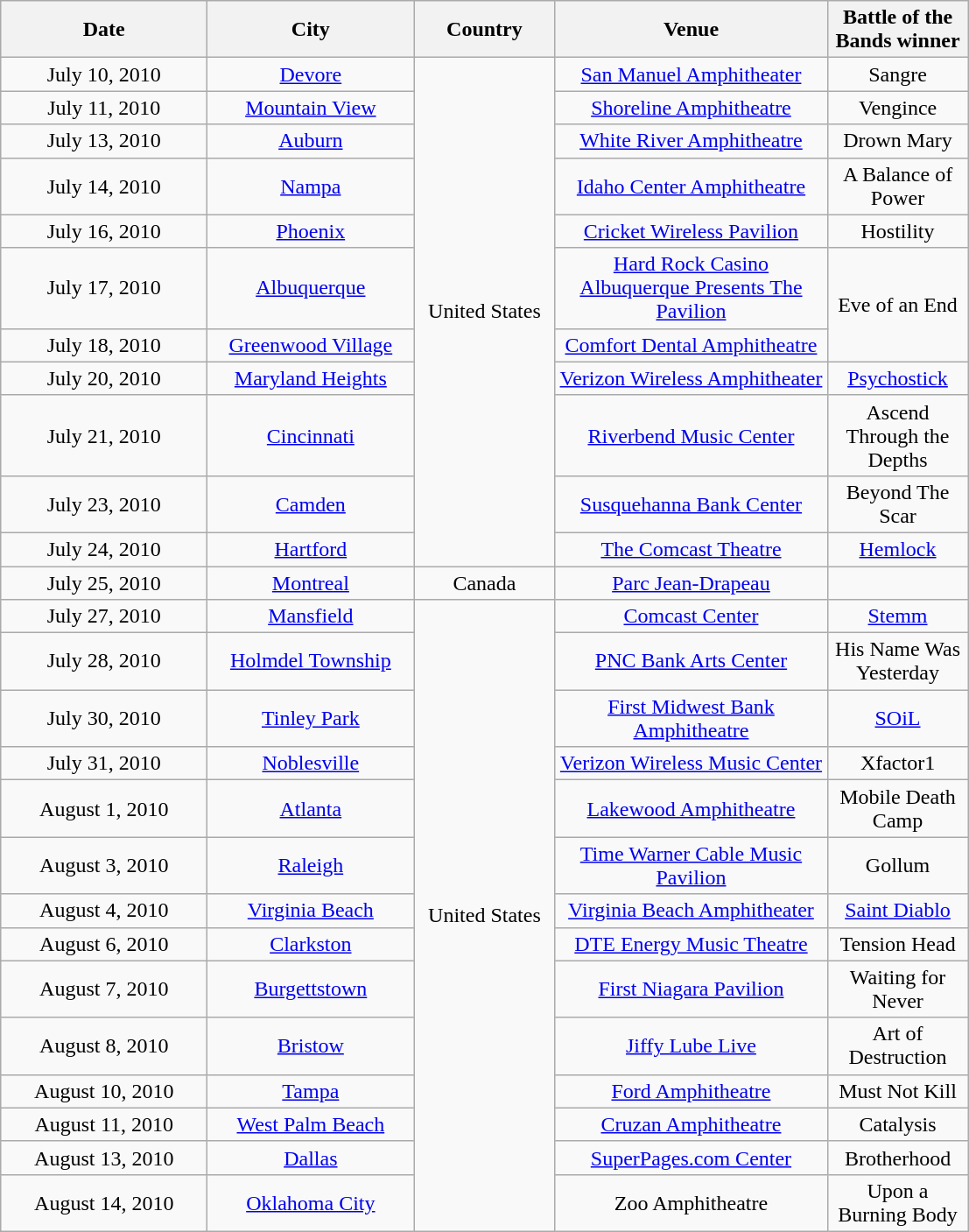<table class="wikitable" style="text-align:center;">
<tr>
<th width="150">Date</th>
<th width="150">City</th>
<th width="100">Country</th>
<th width="200">Venue</th>
<th width="100">Battle of the Bands winner</th>
</tr>
<tr>
<td>July 10, 2010</td>
<td><a href='#'>Devore</a></td>
<td rowspan="11">United States</td>
<td><a href='#'>San Manuel Amphitheater</a></td>
<td>Sangre</td>
</tr>
<tr>
<td>July 11, 2010</td>
<td><a href='#'>Mountain View</a></td>
<td><a href='#'>Shoreline Amphitheatre</a></td>
<td>Vengince</td>
</tr>
<tr>
<td>July 13, 2010</td>
<td><a href='#'>Auburn</a></td>
<td><a href='#'>White River Amphitheatre</a></td>
<td>Drown Mary</td>
</tr>
<tr>
<td>July 14, 2010</td>
<td><a href='#'>Nampa</a></td>
<td><a href='#'>Idaho Center Amphitheatre</a></td>
<td>A Balance of Power</td>
</tr>
<tr>
<td>July 16, 2010</td>
<td><a href='#'>Phoenix</a></td>
<td><a href='#'>Cricket Wireless Pavilion</a></td>
<td>Hostility</td>
</tr>
<tr>
<td>July 17, 2010</td>
<td><a href='#'>Albuquerque</a></td>
<td><a href='#'>Hard Rock Casino Albuquerque Presents The Pavilion</a></td>
<td rowspan="2">Eve of an End</td>
</tr>
<tr>
<td>July 18, 2010</td>
<td><a href='#'>Greenwood Village</a></td>
<td><a href='#'>Comfort Dental Amphitheatre</a></td>
</tr>
<tr>
<td>July 20, 2010</td>
<td><a href='#'>Maryland Heights</a></td>
<td><a href='#'>Verizon Wireless Amphitheater</a></td>
<td><a href='#'>Psychostick</a></td>
</tr>
<tr>
<td>July 21, 2010</td>
<td><a href='#'>Cincinnati</a></td>
<td><a href='#'>Riverbend Music Center</a></td>
<td>Ascend Through the Depths</td>
</tr>
<tr>
<td>July 23, 2010</td>
<td><a href='#'>Camden</a></td>
<td><a href='#'>Susquehanna Bank Center</a></td>
<td>Beyond The Scar</td>
</tr>
<tr>
<td>July 24, 2010</td>
<td><a href='#'>Hartford</a></td>
<td><a href='#'>The Comcast Theatre</a></td>
<td><a href='#'>Hemlock</a></td>
</tr>
<tr>
<td>July 25, 2010</td>
<td><a href='#'>Montreal</a></td>
<td>Canada</td>
<td><a href='#'>Parc Jean-Drapeau</a></td>
<td></td>
</tr>
<tr>
<td>July 27, 2010</td>
<td><a href='#'>Mansfield</a></td>
<td rowspan="14">United States</td>
<td><a href='#'>Comcast Center</a></td>
<td><a href='#'>Stemm</a></td>
</tr>
<tr>
<td>July 28, 2010</td>
<td><a href='#'>Holmdel Township</a></td>
<td><a href='#'>PNC Bank Arts Center</a></td>
<td>His Name Was Yesterday</td>
</tr>
<tr>
<td>July 30, 2010</td>
<td><a href='#'>Tinley Park</a></td>
<td><a href='#'>First Midwest Bank Amphitheatre</a></td>
<td><a href='#'>SOiL</a></td>
</tr>
<tr>
<td>July 31, 2010</td>
<td><a href='#'>Noblesville</a></td>
<td><a href='#'>Verizon Wireless Music Center</a></td>
<td>Xfactor1</td>
</tr>
<tr>
<td>August 1, 2010</td>
<td><a href='#'>Atlanta</a></td>
<td><a href='#'>Lakewood Amphitheatre</a></td>
<td>Mobile Death Camp</td>
</tr>
<tr>
<td>August 3, 2010</td>
<td><a href='#'>Raleigh</a></td>
<td><a href='#'>Time Warner Cable Music Pavilion</a></td>
<td>Gollum</td>
</tr>
<tr>
<td>August 4, 2010</td>
<td><a href='#'>Virginia Beach</a></td>
<td><a href='#'>Virginia Beach Amphitheater</a></td>
<td><a href='#'>Saint Diablo</a></td>
</tr>
<tr>
<td>August 6, 2010</td>
<td><a href='#'>Clarkston</a></td>
<td><a href='#'>DTE Energy Music Theatre</a></td>
<td>Tension Head</td>
</tr>
<tr>
<td>August 7, 2010</td>
<td><a href='#'>Burgettstown</a></td>
<td><a href='#'>First Niagara Pavilion</a></td>
<td>Waiting for Never</td>
</tr>
<tr>
<td>August 8, 2010</td>
<td><a href='#'>Bristow</a></td>
<td><a href='#'>Jiffy Lube Live</a></td>
<td>Art of Destruction</td>
</tr>
<tr>
<td>August 10, 2010</td>
<td><a href='#'>Tampa</a></td>
<td><a href='#'>Ford Amphitheatre</a></td>
<td>Must Not Kill</td>
</tr>
<tr>
<td>August 11, 2010</td>
<td><a href='#'>West Palm Beach</a></td>
<td><a href='#'>Cruzan Amphitheatre</a></td>
<td>Catalysis</td>
</tr>
<tr>
<td>August 13, 2010</td>
<td><a href='#'>Dallas</a></td>
<td><a href='#'>SuperPages.com Center</a></td>
<td>Brotherhood</td>
</tr>
<tr>
<td>August 14, 2010</td>
<td><a href='#'>Oklahoma City</a></td>
<td>Zoo Amphitheatre</td>
<td>Upon a Burning Body</td>
</tr>
</table>
